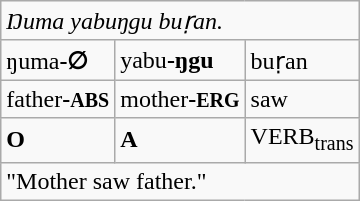<table class="wikitable">
<tr>
<td colspan="3"><em>Ŋuma yabuŋgu buṛan.</em></td>
</tr>
<tr>
<td>ŋuma<span><strong>-∅</strong></span></td>
<td>yabu<span><strong>-ŋgu</strong></span></td>
<td>buṛan</td>
</tr>
<tr>
<td>father<span><strong>-<small>ABS</small></strong></span></td>
<td>mother<span><strong>-<small>ERG</small></strong></span></td>
<td>saw</td>
</tr>
<tr>
<td><span><strong>O</strong></span></td>
<td><span><strong>A</strong></span></td>
<td>VERB<sub>trans</sub></td>
</tr>
<tr>
<td colspan="3">"Mother saw father."</td>
</tr>
</table>
